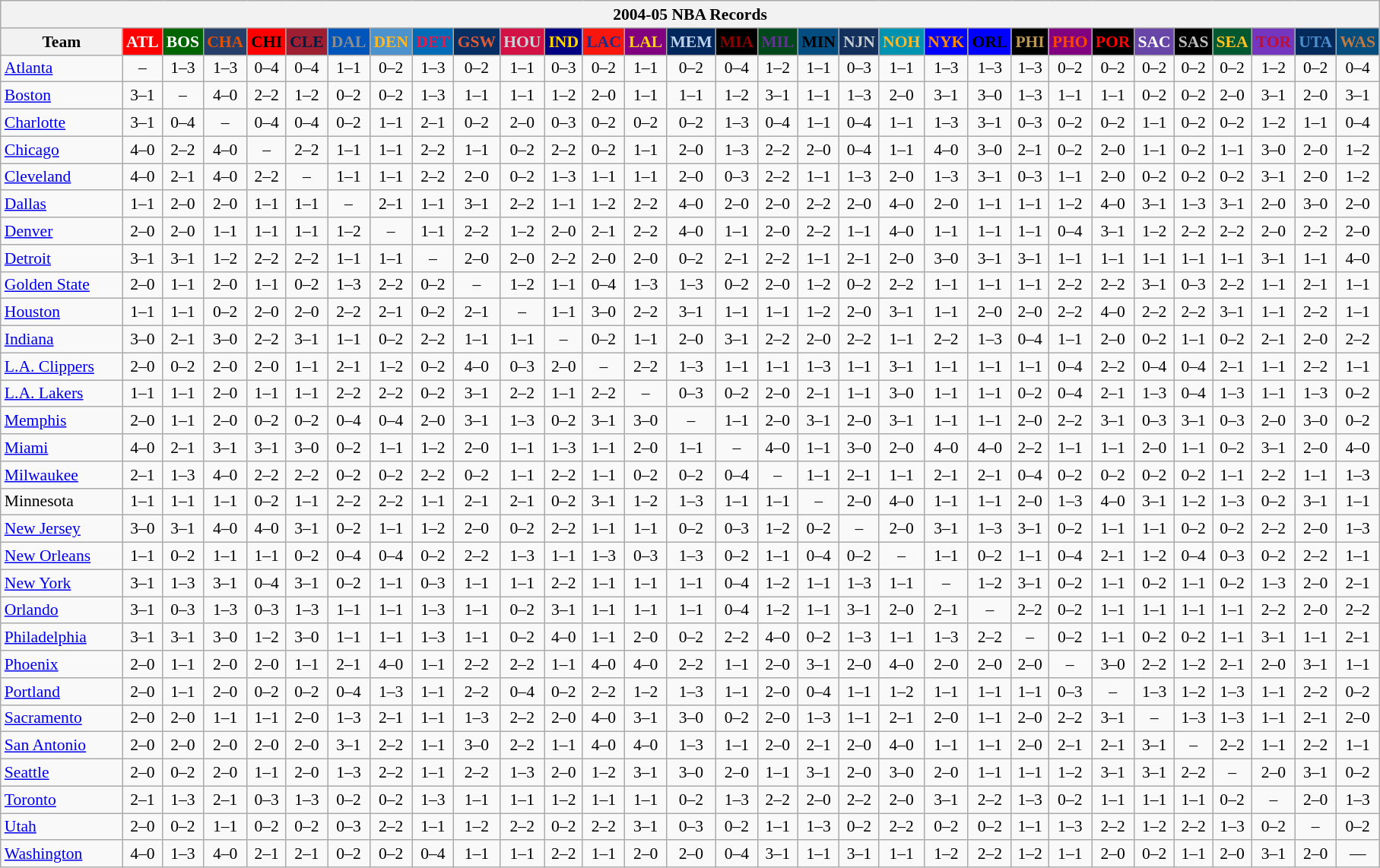<table class="wikitable" style="font-size:90%; text-align:center;">
<tr>
<th colspan=31>2004-05 NBA Records</th>
</tr>
<tr>
<th width=100>Team</th>
<th style="background:#FF0000;color:#FFFFFF;width=35">ATL</th>
<th style="background:#006400;color:#FFFFFF;width=35">BOS</th>
<th style="background:#253E6A;color:#DF5106;width=35">CHA</th>
<th style="background:#FF0000;color:#000000;width=35">CHI</th>
<th style="background:#9F1F32;color:#001D43;width=35">CLE</th>
<th style="background:#0055BA;color:#898D8F;width=35">DAL</th>
<th style="background:#4C92CC;color:#FDB827;width=35">DEN</th>
<th style="background:#006BB7;color:#ED164B;width=35">DET</th>
<th style="background:#072E63;color:#DC5A34;width=35">GSW</th>
<th style="background:#D31145;color:#CBD4D8;width=35">HOU</th>
<th style="background:#000080;color:#FFD700;width=35">IND</th>
<th style="background:#F9160D;color:#1A2E8B;width=35">LAC</th>
<th style="background:#800080;color:#FFD700;width=35">LAL</th>
<th style="background:#00265B;color:#BAD1EB;width=35">MEM</th>
<th style="background:#000000;color:#8B0000;width=35">MIA</th>
<th style="background:#00471B;color:#5C378A;width=35">MIL</th>
<th style="background:#044D80;color:#000000;width=35">MIN</th>
<th style="background:#12305B;color:#C4CED4;width=35">NJN</th>
<th style="background:#0093B1;color:#FDB827;width=35">NOH</th>
<th style="background:#0000FF;color:#FF8C00;width=35">NYK</th>
<th style="background:#0000FF;color:#000000;width=35">ORL</th>
<th style="background:#000000;color:#BB9754;width=35">PHI</th>
<th style="background:#800080;color:#FF4500;width=35">PHO</th>
<th style="background:#000000;color:#FF0000;width=35">POR</th>
<th style="background:#6846A8;color:#FFFFFF;width=35">SAC</th>
<th style="background:#000000;color:#C0C0C0;width=35">SAS</th>
<th style="background:#005831;color:#FFC322;width=35">SEA</th>
<th style="background:#7436BF;color:#BE0F34;width=35">TOR</th>
<th style="background:#042A5C;color:#4C8ECC;width=35">UTA</th>
<th style="background:#044D7D;color:#BC7A44;width=35">WAS</th>
</tr>
<tr>
<td style="text-align:left;"><a href='#'>Atlanta</a></td>
<td>–</td>
<td>1–3</td>
<td>1–3</td>
<td>0–4</td>
<td>0–4</td>
<td>1–1</td>
<td>0–2</td>
<td>1–3</td>
<td>0–2</td>
<td>1–1</td>
<td>0–3</td>
<td>0–2</td>
<td>1–1</td>
<td>0–2</td>
<td>0–4</td>
<td>1–2</td>
<td>1–1</td>
<td>0–3</td>
<td>1–1</td>
<td>1–3</td>
<td>1–3</td>
<td>1–3</td>
<td>0–2</td>
<td>0–2</td>
<td>0–2</td>
<td>0–2</td>
<td>0–2</td>
<td>1–2</td>
<td>0–2</td>
<td>0–4</td>
</tr>
<tr>
<td style="text-align:left;"><a href='#'>Boston</a></td>
<td>3–1</td>
<td>–</td>
<td>4–0</td>
<td>2–2</td>
<td>1–2</td>
<td>0–2</td>
<td>0–2</td>
<td>1–3</td>
<td>1–1</td>
<td>1–1</td>
<td>1–2</td>
<td>2–0</td>
<td>1–1</td>
<td>1–1</td>
<td>1–2</td>
<td>3–1</td>
<td>1–1</td>
<td>1–3</td>
<td>2–0</td>
<td>3–1</td>
<td>3–0</td>
<td>1–3</td>
<td>1–1</td>
<td>1–1</td>
<td>0–2</td>
<td>0–2</td>
<td>2–0</td>
<td>3–1</td>
<td>2–0</td>
<td>3–1</td>
</tr>
<tr>
<td style="text-align:left;"><a href='#'>Charlotte</a></td>
<td>3–1</td>
<td>0–4</td>
<td>–</td>
<td>0–4</td>
<td>0–4</td>
<td>0–2</td>
<td>1–1</td>
<td>2–1</td>
<td>0–2</td>
<td>2–0</td>
<td>0–3</td>
<td>0–2</td>
<td>0–2</td>
<td>0–2</td>
<td>1–3</td>
<td>0–4</td>
<td>1–1</td>
<td>0–4</td>
<td>1–1</td>
<td>1–3</td>
<td>3–1</td>
<td>0–3</td>
<td>0–2</td>
<td>0–2</td>
<td>1–1</td>
<td>0–2</td>
<td>0–2</td>
<td>1–2</td>
<td>1–1</td>
<td>0–4</td>
</tr>
<tr>
<td style="text-align:left;"><a href='#'>Chicago</a></td>
<td>4–0</td>
<td>2–2</td>
<td>4–0</td>
<td>–</td>
<td>2–2</td>
<td>1–1</td>
<td>1–1</td>
<td>2–2</td>
<td>1–1</td>
<td>0–2</td>
<td>2–2</td>
<td>0–2</td>
<td>1–1</td>
<td>2–0</td>
<td>1–3</td>
<td>2–2</td>
<td>2–0</td>
<td>0–4</td>
<td>1–1</td>
<td>4–0</td>
<td>3–0</td>
<td>2–1</td>
<td>0–2</td>
<td>2–0</td>
<td>1–1</td>
<td>0–2</td>
<td>1–1</td>
<td>3–0</td>
<td>2–0</td>
<td>1–2</td>
</tr>
<tr>
<td style="text-align:left;"><a href='#'>Cleveland</a></td>
<td>4–0</td>
<td>2–1</td>
<td>4–0</td>
<td>2–2</td>
<td>–</td>
<td>1–1</td>
<td>1–1</td>
<td>2–2</td>
<td>2–0</td>
<td>0–2</td>
<td>1–3</td>
<td>1–1</td>
<td>1–1</td>
<td>2–0</td>
<td>0–3</td>
<td>2–2</td>
<td>1–1</td>
<td>1–3</td>
<td>2–0</td>
<td>1–3</td>
<td>3–1</td>
<td>0–3</td>
<td>1–1</td>
<td>2–0</td>
<td>0–2</td>
<td>0–2</td>
<td>0–2</td>
<td>3–1</td>
<td>2–0</td>
<td>1–2</td>
</tr>
<tr>
<td style="text-align:left;"><a href='#'>Dallas</a></td>
<td>1–1</td>
<td>2–0</td>
<td>2–0</td>
<td>1–1</td>
<td>1–1</td>
<td>–</td>
<td>2–1</td>
<td>1–1</td>
<td>3–1</td>
<td>2–2</td>
<td>1–1</td>
<td>1–2</td>
<td>2–2</td>
<td>4–0</td>
<td>2–0</td>
<td>2–0</td>
<td>2–2</td>
<td>2–0</td>
<td>4–0</td>
<td>2–0</td>
<td>1–1</td>
<td>1–1</td>
<td>1–2</td>
<td>4–0</td>
<td>3–1</td>
<td>1–3</td>
<td>3–1</td>
<td>2–0</td>
<td>3–0</td>
<td>2–0</td>
</tr>
<tr>
<td style="text-align:left;"><a href='#'>Denver</a></td>
<td>2–0</td>
<td>2–0</td>
<td>1–1</td>
<td>1–1</td>
<td>1–1</td>
<td>1–2</td>
<td>–</td>
<td>1–1</td>
<td>2–2</td>
<td>1–2</td>
<td>2–0</td>
<td>2–1</td>
<td>2–2</td>
<td>4–0</td>
<td>1–1</td>
<td>2–0</td>
<td>2–2</td>
<td>1–1</td>
<td>4–0</td>
<td>1–1</td>
<td>1–1</td>
<td>1–1</td>
<td>0–4</td>
<td>3–1</td>
<td>1–2</td>
<td>2–2</td>
<td>2–2</td>
<td>2–0</td>
<td>2–2</td>
<td>2–0</td>
</tr>
<tr>
<td style="text-align:left;"><a href='#'>Detroit</a></td>
<td>3–1</td>
<td>3–1</td>
<td>1–2</td>
<td>2–2</td>
<td>2–2</td>
<td>1–1</td>
<td>1–1</td>
<td>–</td>
<td>2–0</td>
<td>2–0</td>
<td>2–2</td>
<td>2–0</td>
<td>2–0</td>
<td>0–2</td>
<td>2–1</td>
<td>2–2</td>
<td>1–1</td>
<td>2–1</td>
<td>2–0</td>
<td>3–0</td>
<td>3–1</td>
<td>3–1</td>
<td>1–1</td>
<td>1–1</td>
<td>1–1</td>
<td>1–1</td>
<td>1–1</td>
<td>3–1</td>
<td>1–1</td>
<td>4–0</td>
</tr>
<tr>
<td style="text-align:left;"><a href='#'>Golden State</a></td>
<td>2–0</td>
<td>1–1</td>
<td>2–0</td>
<td>1–1</td>
<td>0–2</td>
<td>1–3</td>
<td>2–2</td>
<td>0–2</td>
<td>–</td>
<td>1–2</td>
<td>1–1</td>
<td>0–4</td>
<td>1–3</td>
<td>1–3</td>
<td>0–2</td>
<td>2–0</td>
<td>1–2</td>
<td>0–2</td>
<td>2–2</td>
<td>1–1</td>
<td>1–1</td>
<td>1–1</td>
<td>2–2</td>
<td>2–2</td>
<td>3–1</td>
<td>0–3</td>
<td>2–2</td>
<td>1–1</td>
<td>2–1</td>
<td>1–1</td>
</tr>
<tr>
<td style="text-align:left;"><a href='#'>Houston</a></td>
<td>1–1</td>
<td>1–1</td>
<td>0–2</td>
<td>2–0</td>
<td>2–0</td>
<td>2–2</td>
<td>2–1</td>
<td>0–2</td>
<td>2–1</td>
<td>–</td>
<td>1–1</td>
<td>3–0</td>
<td>2–2</td>
<td>3–1</td>
<td>1–1</td>
<td>1–1</td>
<td>1–2</td>
<td>2–0</td>
<td>3–1</td>
<td>1–1</td>
<td>2–0</td>
<td>2–0</td>
<td>2–2</td>
<td>4–0</td>
<td>2–2</td>
<td>2–2</td>
<td>3–1</td>
<td>1–1</td>
<td>2–2</td>
<td>1–1</td>
</tr>
<tr>
<td style="text-align:left;"><a href='#'>Indiana</a></td>
<td>3–0</td>
<td>2–1</td>
<td>3–0</td>
<td>2–2</td>
<td>3–1</td>
<td>1–1</td>
<td>0–2</td>
<td>2–2</td>
<td>1–1</td>
<td>1–1</td>
<td>–</td>
<td>0–2</td>
<td>1–1</td>
<td>2–0</td>
<td>3–1</td>
<td>2–2</td>
<td>2–0</td>
<td>2–2</td>
<td>1–1</td>
<td>2–2</td>
<td>1–3</td>
<td>0–4</td>
<td>1–1</td>
<td>2–0</td>
<td>0–2</td>
<td>1–1</td>
<td>0–2</td>
<td>2–1</td>
<td>2–0</td>
<td>2–2</td>
</tr>
<tr>
<td style="text-align:left;"><a href='#'>L.A. Clippers</a></td>
<td>2–0</td>
<td>0–2</td>
<td>2–0</td>
<td>2–0</td>
<td>1–1</td>
<td>2–1</td>
<td>1–2</td>
<td>0–2</td>
<td>4–0</td>
<td>0–3</td>
<td>2–0</td>
<td>–</td>
<td>2–2</td>
<td>1–3</td>
<td>1–1</td>
<td>1–1</td>
<td>1–3</td>
<td>1–1</td>
<td>3–1</td>
<td>1–1</td>
<td>1–1</td>
<td>1–1</td>
<td>0–4</td>
<td>2–2</td>
<td>0–4</td>
<td>0–4</td>
<td>2–1</td>
<td>1–1</td>
<td>2–2</td>
<td>1–1</td>
</tr>
<tr>
<td style="text-align:left;"><a href='#'>L.A. Lakers</a></td>
<td>1–1</td>
<td>1–1</td>
<td>2–0</td>
<td>1–1</td>
<td>1–1</td>
<td>2–2</td>
<td>2–2</td>
<td>0–2</td>
<td>3–1</td>
<td>2–2</td>
<td>1–1</td>
<td>2–2</td>
<td>–</td>
<td>0–3</td>
<td>0–2</td>
<td>2–0</td>
<td>2–1</td>
<td>1–1</td>
<td>3–0</td>
<td>1–1</td>
<td>1–1</td>
<td>0–2</td>
<td>0–4</td>
<td>2–1</td>
<td>1–3</td>
<td>0–4</td>
<td>1–3</td>
<td>1–1</td>
<td>1–3</td>
<td>0–2</td>
</tr>
<tr>
<td style="text-align:left;"><a href='#'>Memphis</a></td>
<td>2–0</td>
<td>1–1</td>
<td>2–0</td>
<td>0–2</td>
<td>0–2</td>
<td>0–4</td>
<td>0–4</td>
<td>2–0</td>
<td>3–1</td>
<td>1–3</td>
<td>0–2</td>
<td>3–1</td>
<td>3–0</td>
<td>–</td>
<td>1–1</td>
<td>2–0</td>
<td>3–1</td>
<td>2–0</td>
<td>3–1</td>
<td>1–1</td>
<td>1–1</td>
<td>2–0</td>
<td>2–2</td>
<td>3–1</td>
<td>0–3</td>
<td>3–1</td>
<td>0–3</td>
<td>2–0</td>
<td>3–0</td>
<td>0–2</td>
</tr>
<tr>
<td style="text-align:left;"><a href='#'>Miami</a></td>
<td>4–0</td>
<td>2–1</td>
<td>3–1</td>
<td>3–1</td>
<td>3–0</td>
<td>0–2</td>
<td>1–1</td>
<td>1–2</td>
<td>2–0</td>
<td>1–1</td>
<td>1–3</td>
<td>1–1</td>
<td>2–0</td>
<td>1–1</td>
<td>–</td>
<td>4–0</td>
<td>1–1</td>
<td>3–0</td>
<td>2–0</td>
<td>4–0</td>
<td>4–0</td>
<td>2–2</td>
<td>1–1</td>
<td>1–1</td>
<td>2–0</td>
<td>1–1</td>
<td>0–2</td>
<td>3–1</td>
<td>2–0</td>
<td>4–0</td>
</tr>
<tr>
<td style="text-align:left;"><a href='#'>Milwaukee</a></td>
<td>2–1</td>
<td>1–3</td>
<td>4–0</td>
<td>2–2</td>
<td>2–2</td>
<td>0–2</td>
<td>0–2</td>
<td>2–2</td>
<td>0–2</td>
<td>1–1</td>
<td>2–2</td>
<td>1–1</td>
<td>0–2</td>
<td>0–2</td>
<td>0–4</td>
<td>–</td>
<td>1–1</td>
<td>2–1</td>
<td>1–1</td>
<td>2–1</td>
<td>2–1</td>
<td>0–4</td>
<td>0–2</td>
<td>0–2</td>
<td>0–2</td>
<td>0–2</td>
<td>1–1</td>
<td>2–2</td>
<td>1–1</td>
<td>1–3</td>
</tr>
<tr>
<td style="text-align:left;">Minnesota</td>
<td>1–1</td>
<td>1–1</td>
<td>1–1</td>
<td>0–2</td>
<td>1–1</td>
<td>2–2</td>
<td>2–2</td>
<td>1–1</td>
<td>2–1</td>
<td>2–1</td>
<td>0–2</td>
<td>3–1</td>
<td>1–2</td>
<td>1–3</td>
<td>1–1</td>
<td>1–1</td>
<td>–</td>
<td>2–0</td>
<td>4–0</td>
<td>1–1</td>
<td>1–1</td>
<td>2–0</td>
<td>1–3</td>
<td>4–0</td>
<td>3–1</td>
<td>1–2</td>
<td>1–3</td>
<td>0–2</td>
<td>3–1</td>
<td>1–1</td>
</tr>
<tr>
<td style="text-align:left;"><a href='#'>New Jersey</a></td>
<td>3–0</td>
<td>3–1</td>
<td>4–0</td>
<td>4–0</td>
<td>3–1</td>
<td>0–2</td>
<td>1–1</td>
<td>1–2</td>
<td>2–0</td>
<td>0–2</td>
<td>2–2</td>
<td>1–1</td>
<td>1–1</td>
<td>0–2</td>
<td>0–3</td>
<td>1–2</td>
<td>0–2</td>
<td>–</td>
<td>2–0</td>
<td>3–1</td>
<td>1–3</td>
<td>3–1</td>
<td>0–2</td>
<td>1–1</td>
<td>1–1</td>
<td>0–2</td>
<td>0–2</td>
<td>2–2</td>
<td>2–0</td>
<td>1–3</td>
</tr>
<tr>
<td style="text-align:left;"><a href='#'>New Orleans</a></td>
<td>1–1</td>
<td>0–2</td>
<td>1–1</td>
<td>1–1</td>
<td>0–2</td>
<td>0–4</td>
<td>0–4</td>
<td>0–2</td>
<td>2–2</td>
<td>1–3</td>
<td>1–1</td>
<td>1–3</td>
<td>0–3</td>
<td>1–3</td>
<td>0–2</td>
<td>1–1</td>
<td>0–4</td>
<td>0–2</td>
<td>–</td>
<td>1–1</td>
<td>0–2</td>
<td>1–1</td>
<td>0–4</td>
<td>2–1</td>
<td>1–2</td>
<td>0–4</td>
<td>0–3</td>
<td>0–2</td>
<td>2–2</td>
<td>1–1</td>
</tr>
<tr>
<td style="text-align:left;"><a href='#'>New York</a></td>
<td>3–1</td>
<td>1–3</td>
<td>3–1</td>
<td>0–4</td>
<td>3–1</td>
<td>0–2</td>
<td>1–1</td>
<td>0–3</td>
<td>1–1</td>
<td>1–1</td>
<td>2–2</td>
<td>1–1</td>
<td>1–1</td>
<td>1–1</td>
<td>0–4</td>
<td>1–2</td>
<td>1–1</td>
<td>1–3</td>
<td>1–1</td>
<td>–</td>
<td>1–2</td>
<td>3–1</td>
<td>0–2</td>
<td>1–1</td>
<td>0–2</td>
<td>1–1</td>
<td>0–2</td>
<td>1–3</td>
<td>2–0</td>
<td>2–1</td>
</tr>
<tr>
<td style="text-align:left;"><a href='#'>Orlando</a></td>
<td>3–1</td>
<td>0–3</td>
<td>1–3</td>
<td>0–3</td>
<td>1–3</td>
<td>1–1</td>
<td>1–1</td>
<td>1–3</td>
<td>1–1</td>
<td>0–2</td>
<td>3–1</td>
<td>1–1</td>
<td>1–1</td>
<td>1–1</td>
<td>0–4</td>
<td>1–2</td>
<td>1–1</td>
<td>3–1</td>
<td>2–0</td>
<td>2–1</td>
<td>–</td>
<td>2–2</td>
<td>0–2</td>
<td>1–1</td>
<td>1–1</td>
<td>1–1</td>
<td>1–1</td>
<td>2–2</td>
<td>2–0</td>
<td>2–2</td>
</tr>
<tr>
<td style="text-align:left;"><a href='#'>Philadelphia</a></td>
<td>3–1</td>
<td>3–1</td>
<td>3–0</td>
<td>1–2</td>
<td>3–0</td>
<td>1–1</td>
<td>1–1</td>
<td>1–3</td>
<td>1–1</td>
<td>0–2</td>
<td>4–0</td>
<td>1–1</td>
<td>2–0</td>
<td>0–2</td>
<td>2–2</td>
<td>4–0</td>
<td>0–2</td>
<td>1–3</td>
<td>1–1</td>
<td>1–3</td>
<td>2–2</td>
<td>–</td>
<td>0–2</td>
<td>1–1</td>
<td>0–2</td>
<td>0–2</td>
<td>1–1</td>
<td>3–1</td>
<td>1–1</td>
<td>2–1</td>
</tr>
<tr>
<td style="text-align:left;"><a href='#'>Phoenix</a></td>
<td>2–0</td>
<td>1–1</td>
<td>2–0</td>
<td>2–0</td>
<td>1–1</td>
<td>2–1</td>
<td>4–0</td>
<td>1–1</td>
<td>2–2</td>
<td>2–2</td>
<td>1–1</td>
<td>4–0</td>
<td>4–0</td>
<td>2–2</td>
<td>1–1</td>
<td>2–0</td>
<td>3–1</td>
<td>2–0</td>
<td>4–0</td>
<td>2–0</td>
<td>2–0</td>
<td>2–0</td>
<td>–</td>
<td>3–0</td>
<td>2–2</td>
<td>1–2</td>
<td>2–1</td>
<td>2–0</td>
<td>3–1</td>
<td>1–1</td>
</tr>
<tr>
<td style="text-align:left;"><a href='#'>Portland</a></td>
<td>2–0</td>
<td>1–1</td>
<td>2–0</td>
<td>0–2</td>
<td>0–2</td>
<td>0–4</td>
<td>1–3</td>
<td>1–1</td>
<td>2–2</td>
<td>0–4</td>
<td>0–2</td>
<td>2–2</td>
<td>1–2</td>
<td>1–3</td>
<td>1–1</td>
<td>2–0</td>
<td>0–4</td>
<td>1–1</td>
<td>1–2</td>
<td>1–1</td>
<td>1–1</td>
<td>1–1</td>
<td>0–3</td>
<td>–</td>
<td>1–3</td>
<td>1–2</td>
<td>1–3</td>
<td>1–1</td>
<td>2–2</td>
<td>0–2</td>
</tr>
<tr>
<td style="text-align:left;"><a href='#'>Sacramento</a></td>
<td>2–0</td>
<td>2–0</td>
<td>1–1</td>
<td>1–1</td>
<td>2–0</td>
<td>1–3</td>
<td>2–1</td>
<td>1–1</td>
<td>1–3</td>
<td>2–2</td>
<td>2–0</td>
<td>4–0</td>
<td>3–1</td>
<td>3–0</td>
<td>0–2</td>
<td>2–0</td>
<td>1–3</td>
<td>1–1</td>
<td>2–1</td>
<td>2–0</td>
<td>1–1</td>
<td>2–0</td>
<td>2–2</td>
<td>3–1</td>
<td>–</td>
<td>1–3</td>
<td>1–3</td>
<td>1–1</td>
<td>2–1</td>
<td>2–0</td>
</tr>
<tr>
<td style="text-align:left;"><a href='#'>San Antonio</a></td>
<td>2–0</td>
<td>2–0</td>
<td>2–0</td>
<td>2–0</td>
<td>2–0</td>
<td>3–1</td>
<td>2–2</td>
<td>1–1</td>
<td>3–0</td>
<td>2–2</td>
<td>1–1</td>
<td>4–0</td>
<td>4–0</td>
<td>1–3</td>
<td>1–1</td>
<td>2–0</td>
<td>2–1</td>
<td>2–0</td>
<td>4–0</td>
<td>1–1</td>
<td>1–1</td>
<td>2–0</td>
<td>2–1</td>
<td>2–1</td>
<td>3–1</td>
<td>–</td>
<td>2–2</td>
<td>1–1</td>
<td>2–2</td>
<td>1–1</td>
</tr>
<tr>
<td style="text-align:left;"><a href='#'>Seattle</a></td>
<td>2–0</td>
<td>0–2</td>
<td>2–0</td>
<td>1–1</td>
<td>2–0</td>
<td>1–3</td>
<td>2–2</td>
<td>1–1</td>
<td>2–2</td>
<td>1–3</td>
<td>2–0</td>
<td>1–2</td>
<td>3–1</td>
<td>3–0</td>
<td>2–0</td>
<td>1–1</td>
<td>3–1</td>
<td>2–0</td>
<td>3–0</td>
<td>2–0</td>
<td>1–1</td>
<td>1–1</td>
<td>1–2</td>
<td>3–1</td>
<td>3–1</td>
<td>2–2</td>
<td>–</td>
<td>2–0</td>
<td>3–1</td>
<td>0–2</td>
</tr>
<tr>
<td style="text-align:left;"><a href='#'>Toronto</a></td>
<td>2–1</td>
<td>1–3</td>
<td>2–1</td>
<td>0–3</td>
<td>1–3</td>
<td>0–2</td>
<td>0–2</td>
<td>1–3</td>
<td>1–1</td>
<td>1–1</td>
<td>1–2</td>
<td>1–1</td>
<td>1–1</td>
<td>0–2</td>
<td>1–3</td>
<td>2–2</td>
<td>2–0</td>
<td>2–2</td>
<td>2–0</td>
<td>3–1</td>
<td>2–2</td>
<td>1–3</td>
<td>0–2</td>
<td>1–1</td>
<td>1–1</td>
<td>1–1</td>
<td>0–2</td>
<td>–</td>
<td>2–0</td>
<td>1–3</td>
</tr>
<tr>
<td style="text-align:left;"><a href='#'>Utah</a></td>
<td>2–0</td>
<td>0–2</td>
<td>1–1</td>
<td>0–2</td>
<td>0–2</td>
<td>0–3</td>
<td>2–2</td>
<td>1–1</td>
<td>1–2</td>
<td>2–2</td>
<td>0–2</td>
<td>2–2</td>
<td>3–1</td>
<td>0–3</td>
<td>0–2</td>
<td>1–1</td>
<td>1–3</td>
<td>0–2</td>
<td>2–2</td>
<td>0–2</td>
<td>0–2</td>
<td>1–1</td>
<td>1–3</td>
<td>2–2</td>
<td>1–2</td>
<td>2–2</td>
<td>1–3</td>
<td>0–2</td>
<td>–</td>
<td>0–2</td>
</tr>
<tr>
<td style="text-align:left;"><a href='#'>Washington</a></td>
<td>4–0</td>
<td>1–3</td>
<td>4–0</td>
<td>2–1</td>
<td>2–1</td>
<td>0–2</td>
<td>0–2</td>
<td>0–4</td>
<td>1–1</td>
<td>1–1</td>
<td>2–2</td>
<td>1–1</td>
<td>2–0</td>
<td>2–0</td>
<td>0–4</td>
<td>3–1</td>
<td>1–1</td>
<td>3–1</td>
<td>1–1</td>
<td>1–2</td>
<td>2–2</td>
<td>1–2</td>
<td>1–1</td>
<td>2–0</td>
<td>0–2</td>
<td>1–1</td>
<td>2–0</td>
<td>3–1</td>
<td>2–0</td>
<td>—</td>
</tr>
</table>
